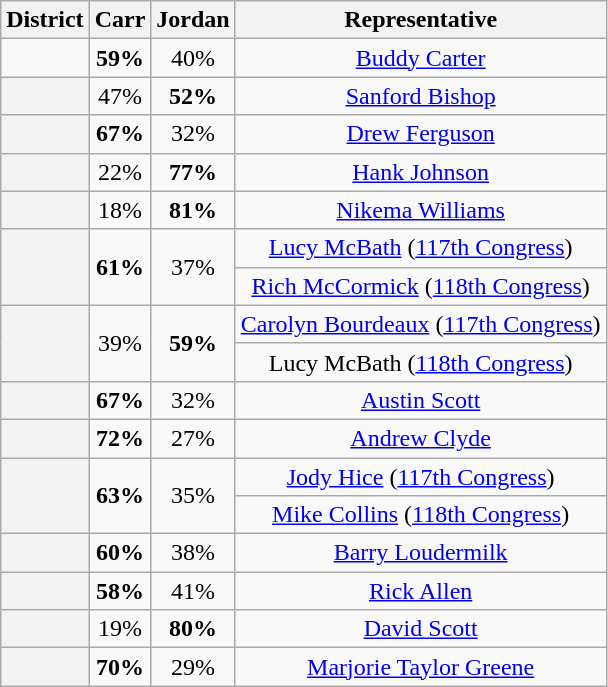<table class="wikitable sortable">
<tr>
<th>District</th>
<th>Carr</th>
<th>Jordan</th>
<th>Representative</th>
</tr>
<tr align=center>
<td></td>
<td><strong>59%</strong></td>
<td>40%</td>
<td><a href='#'>Buddy Carter</a></td>
</tr>
<tr align=center>
<th></th>
<td>47%</td>
<td><strong>52%</strong></td>
<td><a href='#'>Sanford Bishop</a></td>
</tr>
<tr align=center>
<th></th>
<td><strong>67%</strong></td>
<td>32%</td>
<td><a href='#'>Drew Ferguson</a></td>
</tr>
<tr align=center>
<th></th>
<td>22%</td>
<td><strong>77%</strong></td>
<td><a href='#'>Hank Johnson</a></td>
</tr>
<tr align=center>
<th></th>
<td>18%</td>
<td><strong>81%</strong></td>
<td><a href='#'>Nikema Williams</a></td>
</tr>
<tr align=center>
<th rowspan=2 ></th>
<td rowspan=2><strong>61%</strong></td>
<td rowspan=2>37%</td>
<td><a href='#'>Lucy McBath</a> (<a href='#'>117th Congress</a>)</td>
</tr>
<tr align=center>
<td><a href='#'>Rich McCormick</a> (<a href='#'>118th Congress</a>)</td>
</tr>
<tr align=center>
<th rowspan=2 ></th>
<td rowspan=2>39%</td>
<td rowspan=2><strong>59%</strong></td>
<td><a href='#'>Carolyn Bourdeaux</a> (<a href='#'>117th Congress</a>)</td>
</tr>
<tr align=center>
<td>Lucy McBath (<a href='#'>118th Congress</a>)</td>
</tr>
<tr align=center>
<th></th>
<td><strong>67%</strong></td>
<td>32%</td>
<td><a href='#'>Austin Scott</a></td>
</tr>
<tr align=center>
<th></th>
<td><strong>72%</strong></td>
<td>27%</td>
<td><a href='#'>Andrew Clyde</a></td>
</tr>
<tr align=center>
<th rowspan=2 ></th>
<td rowspan=2><strong>63%</strong></td>
<td rowspan=2>35%</td>
<td><a href='#'>Jody Hice</a> (<a href='#'>117th Congress</a>)</td>
</tr>
<tr align=center>
<td><a href='#'>Mike Collins</a> (<a href='#'>118th Congress</a>)</td>
</tr>
<tr align=center>
<th></th>
<td><strong>60%</strong></td>
<td>38%</td>
<td><a href='#'>Barry Loudermilk</a></td>
</tr>
<tr align=center>
<th></th>
<td><strong>58%</strong></td>
<td>41%</td>
<td><a href='#'>Rick Allen</a></td>
</tr>
<tr align=center>
<th></th>
<td>19%</td>
<td><strong>80%</strong></td>
<td><a href='#'>David Scott</a></td>
</tr>
<tr align=center>
<th></th>
<td><strong>70%</strong></td>
<td>29%</td>
<td><a href='#'>Marjorie Taylor Greene</a></td>
</tr>
</table>
